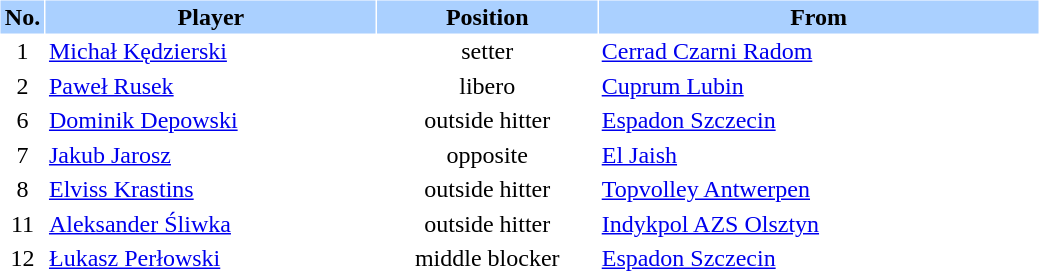<table border="0" cellspacing="1" cellpadding="2">
<tr bgcolor=#AAD0FF>
<th width=4%>No.</th>
<th width=30%>Player</th>
<th width=20%>Position</th>
<th width=40%>From</th>
</tr>
<tr>
<td align=center>1</td>
<td> <a href='#'>Michał Kędzierski</a></td>
<td align=center>setter</td>
<td><a href='#'>Cerrad Czarni Radom</a></td>
</tr>
<tr>
<td align=center>2</td>
<td> <a href='#'>Paweł Rusek</a></td>
<td align=center>libero</td>
<td><a href='#'>Cuprum Lubin</a></td>
</tr>
<tr>
<td align=center>6</td>
<td> <a href='#'>Dominik Depowski</a></td>
<td align=center>outside hitter</td>
<td><a href='#'>Espadon Szczecin</a></td>
</tr>
<tr>
<td align=center>7</td>
<td> <a href='#'>Jakub Jarosz</a></td>
<td align=center>opposite</td>
<td><a href='#'>El Jaish</a></td>
</tr>
<tr>
<td align=center>8</td>
<td> <a href='#'>Elviss Krastins</a></td>
<td align=center>outside hitter</td>
<td><a href='#'>Topvolley Antwerpen</a></td>
</tr>
<tr>
<td align=center>11</td>
<td> <a href='#'>Aleksander Śliwka</a></td>
<td align=center>outside hitter</td>
<td><a href='#'>Indykpol AZS Olsztyn</a></td>
</tr>
<tr>
<td align=center>12</td>
<td> <a href='#'>Łukasz Perłowski</a></td>
<td align=center>middle blocker</td>
<td><a href='#'>Espadon Szczecin</a></td>
</tr>
<tr>
</tr>
</table>
